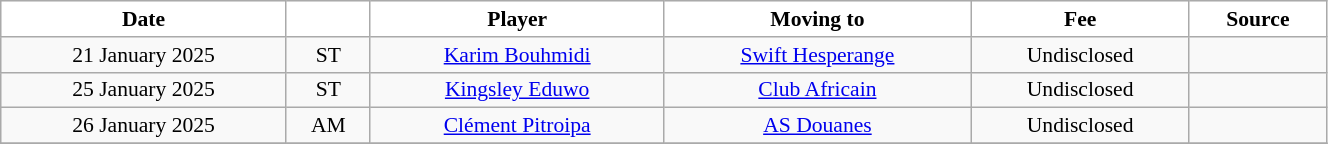<table class="wikitable sortable" style="width:70%; text-align:center; font-size:90%; text-align:centre;">
<tr>
<th style="background:white; color:black; text-align:center;">Date</th>
<th style="background:white; color:black; text-align:center;"></th>
<th style="background:white; color:black; text-align:center;">Player</th>
<th style="background:white; color:black; text-align:center;">Moving to</th>
<th style="background:white; color:black; text-align:center;">Fee</th>
<th style="background:white; color:black; text-align:center;">Source</th>
</tr>
<tr>
<td>21 January 2025</td>
<td>ST</td>
<td> <a href='#'>Karim Bouhmidi</a></td>
<td> <a href='#'>Swift Hesperange</a></td>
<td>Undisclosed</td>
<td></td>
</tr>
<tr>
<td>25 January 2025</td>
<td>ST</td>
<td> <a href='#'>Kingsley Eduwo</a></td>
<td> <a href='#'>Club Africain</a></td>
<td>Undisclosed</td>
<td></td>
</tr>
<tr>
<td>26 January 2025</td>
<td>AM</td>
<td> <a href='#'>Clément Pitroipa</a></td>
<td> <a href='#'>AS Douanes</a></td>
<td>Undisclosed</td>
<td></td>
</tr>
<tr>
</tr>
</table>
